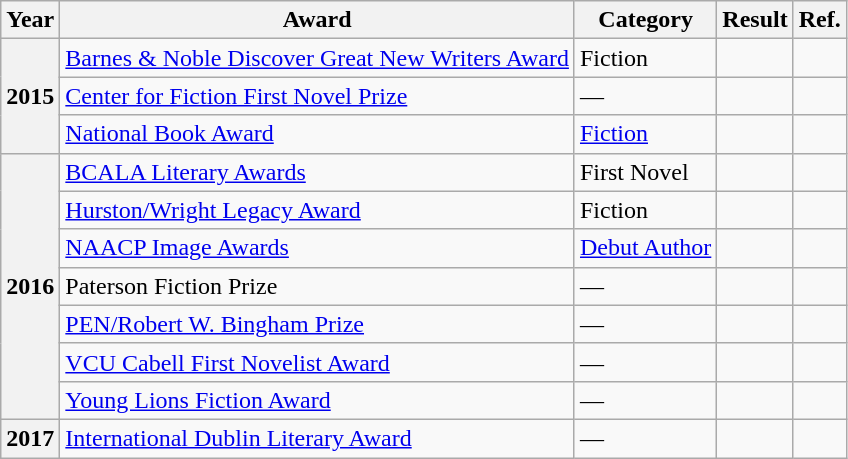<table class="wikitable sortable">
<tr>
<th>Year</th>
<th>Award</th>
<th>Category</th>
<th>Result</th>
<th>Ref.</th>
</tr>
<tr>
<th rowspan="3">2015</th>
<td><a href='#'>Barnes & Noble Discover Great New Writers Award</a></td>
<td>Fiction</td>
<td></td>
<td></td>
</tr>
<tr>
<td><a href='#'>Center for Fiction First Novel Prize</a></td>
<td>—</td>
<td></td>
<td></td>
</tr>
<tr>
<td><a href='#'>National Book Award</a></td>
<td><a href='#'>Fiction</a></td>
<td></td>
<td></td>
</tr>
<tr>
<th rowspan="7">2016</th>
<td><a href='#'>BCALA Literary Awards</a></td>
<td>First Novel</td>
<td></td>
<td></td>
</tr>
<tr>
<td><a href='#'>Hurston/Wright Legacy Award</a></td>
<td>Fiction</td>
<td></td>
<td></td>
</tr>
<tr>
<td><a href='#'>NAACP Image Awards</a></td>
<td><a href='#'>Debut Author</a></td>
<td></td>
<td></td>
</tr>
<tr>
<td>Paterson Fiction Prize</td>
<td>—</td>
<td></td>
<td></td>
</tr>
<tr>
<td><a href='#'>PEN/Robert W. Bingham Prize</a></td>
<td>—</td>
<td></td>
<td></td>
</tr>
<tr>
<td><a href='#'>VCU Cabell First Novelist Award</a></td>
<td>—</td>
<td></td>
<td></td>
</tr>
<tr>
<td><a href='#'>Young Lions Fiction Award</a></td>
<td>—</td>
<td></td>
<td></td>
</tr>
<tr>
<th>2017</th>
<td><a href='#'>International Dublin Literary Award</a></td>
<td>—</td>
<td></td>
<td></td>
</tr>
</table>
